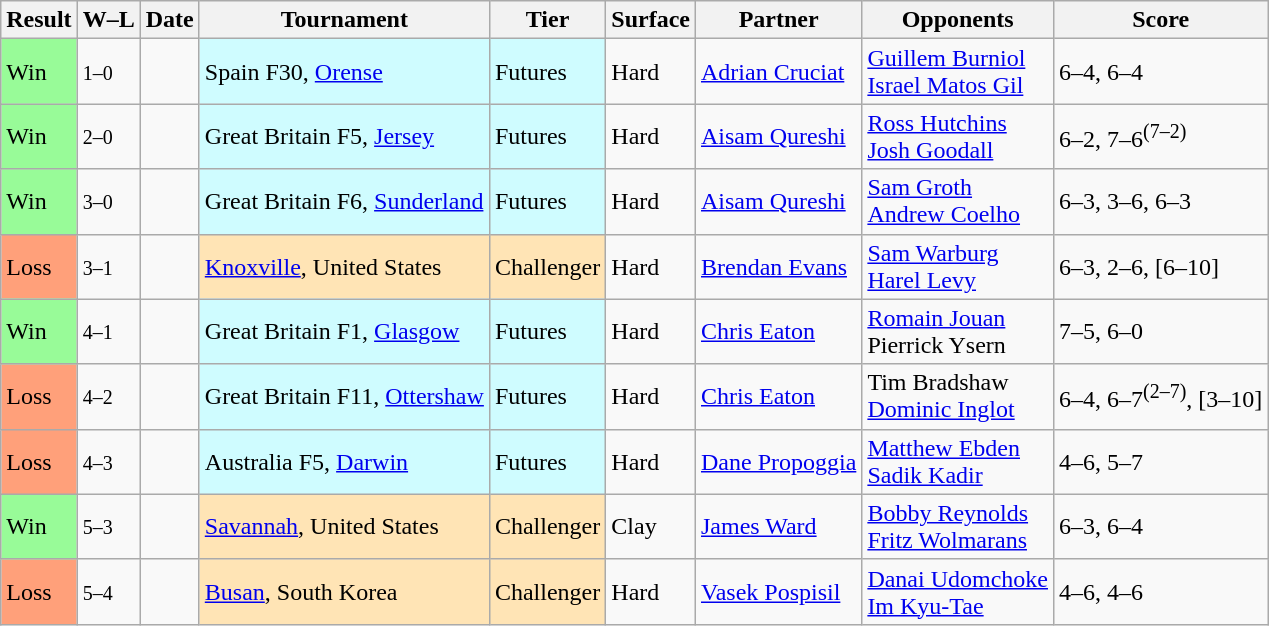<table class="sortable wikitable">
<tr>
<th>Result</th>
<th class="unsortable">W–L</th>
<th>Date</th>
<th>Tournament</th>
<th>Tier</th>
<th>Surface</th>
<th>Partner</th>
<th>Opponents</th>
<th class="unsortable">Score</th>
</tr>
<tr>
<td bgcolor=98FB98>Win</td>
<td><small>1–0</small></td>
<td></td>
<td style="background:#cffcff;">Spain F30, <a href='#'>Orense</a></td>
<td style="background:#cffcff;">Futures</td>
<td>Hard</td>
<td> <a href='#'>Adrian Cruciat</a></td>
<td> <a href='#'>Guillem Burniol</a> <br>  <a href='#'>Israel Matos Gil</a></td>
<td>6–4, 6–4</td>
</tr>
<tr>
<td bgcolor=98FB98>Win</td>
<td><small>2–0</small></td>
<td></td>
<td style="background:#cffcff;">Great Britain F5, <a href='#'>Jersey</a></td>
<td style="background:#cffcff;">Futures</td>
<td>Hard</td>
<td> <a href='#'>Aisam Qureshi</a></td>
<td> <a href='#'>Ross Hutchins</a> <br>  <a href='#'>Josh Goodall</a></td>
<td>6–2, 7–6<sup>(7–2)</sup></td>
</tr>
<tr>
<td bgcolor=98FB98>Win</td>
<td><small>3–0</small></td>
<td></td>
<td style="background:#cffcff;">Great Britain F6, <a href='#'>Sunderland</a></td>
<td style="background:#cffcff;">Futures</td>
<td>Hard</td>
<td> <a href='#'>Aisam Qureshi</a></td>
<td> <a href='#'>Sam Groth</a> <br>  <a href='#'>Andrew Coelho</a></td>
<td>6–3, 3–6, 6–3</td>
</tr>
<tr>
<td bgcolor=FFA07A>Loss</td>
<td><small>3–1</small></td>
<td></td>
<td style="background:moccasin;"><a href='#'>Knoxville</a>, United States</td>
<td style="background:moccasin;">Challenger</td>
<td>Hard</td>
<td> <a href='#'>Brendan Evans</a></td>
<td> <a href='#'>Sam Warburg</a> <br>  <a href='#'>Harel Levy</a></td>
<td>6–3, 2–6, [6–10]</td>
</tr>
<tr>
<td bgcolor=98FB98>Win</td>
<td><small>4–1</small></td>
<td></td>
<td style="background:#cffcff;">Great Britain F1, <a href='#'>Glasgow</a></td>
<td style="background:#cffcff;">Futures</td>
<td>Hard</td>
<td> <a href='#'>Chris Eaton</a></td>
<td> <a href='#'>Romain Jouan</a> <br>  Pierrick Ysern</td>
<td>7–5, 6–0</td>
</tr>
<tr>
<td bgcolor=FFA07A>Loss</td>
<td><small>4–2</small></td>
<td></td>
<td style="background:#cffcff;">Great Britain F11, <a href='#'>Ottershaw</a></td>
<td style="background:#cffcff;">Futures</td>
<td>Hard</td>
<td> <a href='#'>Chris Eaton</a></td>
<td> Tim Bradshaw <br>  <a href='#'>Dominic Inglot</a></td>
<td>6–4, 6–7<sup>(2–7)</sup>, [3–10]</td>
</tr>
<tr>
<td bgcolor=FFA07A>Loss</td>
<td><small>4–3</small></td>
<td></td>
<td style="background:#cffcff;">Australia F5, <a href='#'>Darwin</a></td>
<td style="background:#cffcff;">Futures</td>
<td>Hard</td>
<td> <a href='#'>Dane Propoggia</a></td>
<td> <a href='#'>Matthew Ebden</a> <br>  <a href='#'>Sadik Kadir</a></td>
<td>4–6, 5–7</td>
</tr>
<tr>
<td bgcolor=98FB98>Win</td>
<td><small>5–3</small></td>
<td></td>
<td style="background:moccasin;"><a href='#'>Savannah</a>, United States</td>
<td style="background:moccasin;">Challenger</td>
<td>Clay</td>
<td> <a href='#'>James Ward</a></td>
<td> <a href='#'>Bobby Reynolds</a> <br>  <a href='#'>Fritz Wolmarans</a></td>
<td>6–3, 6–4</td>
</tr>
<tr>
<td bgcolor=FFA07A>Loss</td>
<td><small>5–4</small></td>
<td></td>
<td style="background:moccasin;"><a href='#'>Busan</a>, South Korea</td>
<td style="background:moccasin;">Challenger</td>
<td>Hard</td>
<td> <a href='#'>Vasek Pospisil</a></td>
<td> <a href='#'>Danai Udomchoke</a> <br>  <a href='#'>Im Kyu-Tae</a></td>
<td>4–6, 4–6</td>
</tr>
</table>
